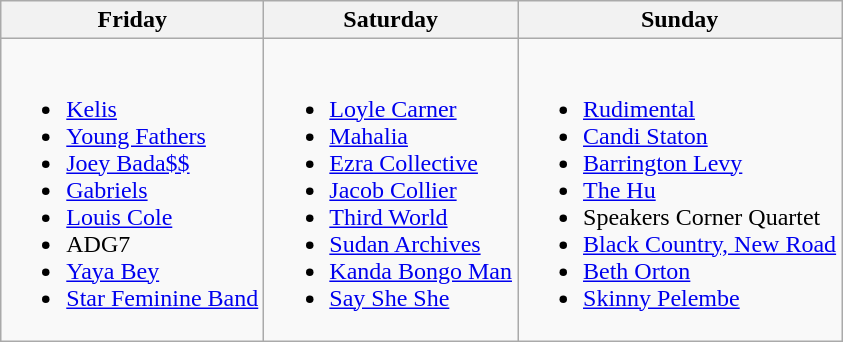<table class="wikitable">
<tr>
<th>Friday</th>
<th>Saturday</th>
<th>Sunday</th>
</tr>
<tr>
<td><br><ul><li><a href='#'>Kelis</a></li><li><a href='#'>Young Fathers</a></li><li><a href='#'>Joey Bada$$</a></li><li><a href='#'>Gabriels</a></li><li><a href='#'>Louis Cole</a></li><li>ADG7</li><li><a href='#'>Yaya Bey</a></li><li><a href='#'>Star Feminine Band</a></li></ul></td>
<td><br><ul><li><a href='#'>Loyle Carner</a></li><li><a href='#'>Mahalia</a></li><li><a href='#'>Ezra Collective</a></li><li><a href='#'>Jacob Collier</a></li><li><a href='#'>Third World</a></li><li><a href='#'>Sudan Archives</a></li><li><a href='#'>Kanda Bongo Man</a></li><li><a href='#'>Say She She</a></li></ul></td>
<td><br><ul><li><a href='#'>Rudimental</a></li><li><a href='#'>Candi Staton</a></li><li><a href='#'>Barrington Levy</a></li><li><a href='#'>The Hu</a></li><li>Speakers Corner Quartet</li><li><a href='#'>Black Country, New Road</a></li><li><a href='#'>Beth Orton</a></li><li><a href='#'>Skinny Pelembe</a></li></ul></td>
</tr>
</table>
